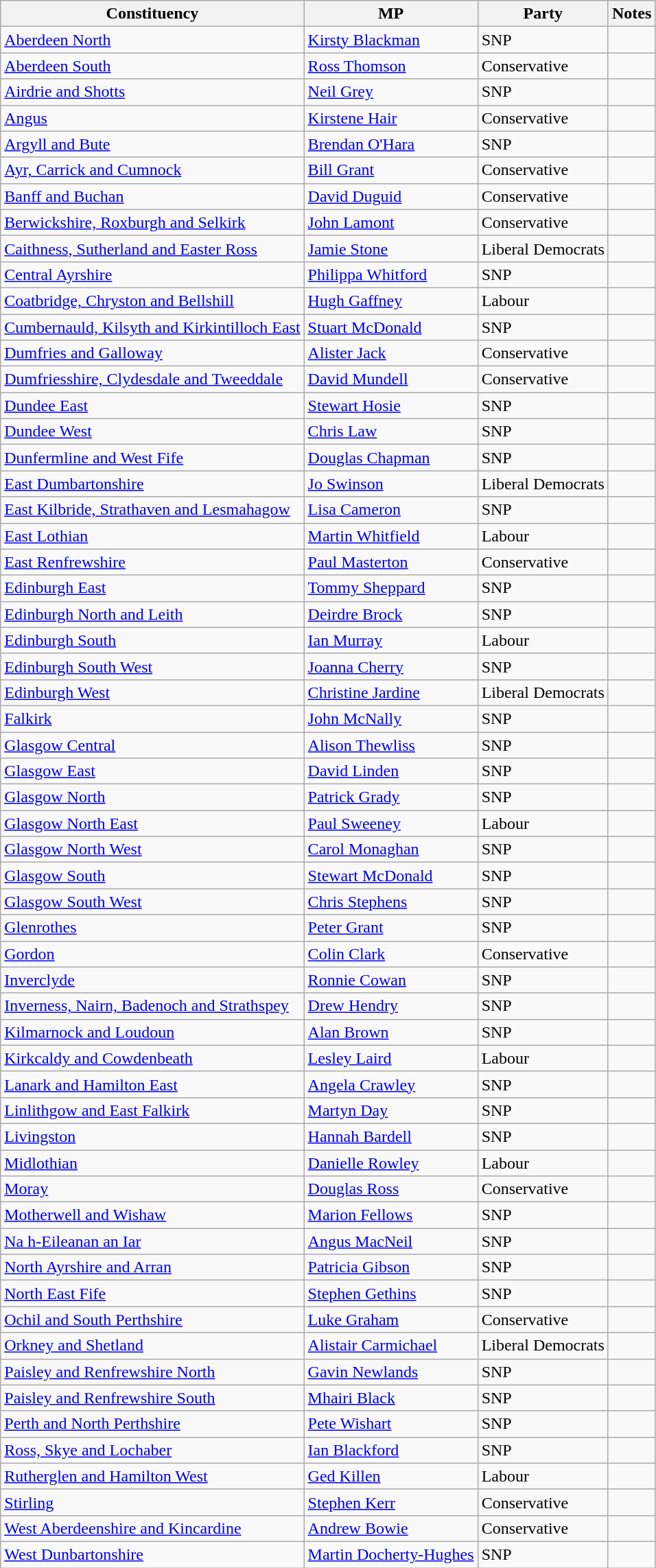<table class="wikitable sortable">
<tr>
<th>Constituency</th>
<th>MP</th>
<th>Party</th>
<th>Notes</th>
</tr>
<tr>
<td><a href='#'>Aberdeen North</a></td>
<td><a href='#'>Kirsty Blackman</a></td>
<td>SNP</td>
<td></td>
</tr>
<tr>
<td><a href='#'>Aberdeen South</a></td>
<td><a href='#'>Ross Thomson</a></td>
<td>Conservative</td>
<td></td>
</tr>
<tr>
<td><a href='#'>Airdrie and Shotts</a></td>
<td><a href='#'>Neil Grey</a></td>
<td>SNP</td>
<td></td>
</tr>
<tr>
<td><a href='#'>Angus</a></td>
<td><a href='#'>Kirstene Hair</a></td>
<td>Conservative</td>
<td></td>
</tr>
<tr>
<td><a href='#'>Argyll and Bute</a></td>
<td><a href='#'>Brendan O'Hara</a></td>
<td>SNP</td>
<td></td>
</tr>
<tr>
<td><a href='#'>Ayr, Carrick and Cumnock</a></td>
<td><a href='#'>Bill Grant</a></td>
<td>Conservative</td>
<td></td>
</tr>
<tr>
<td><a href='#'>Banff and Buchan</a></td>
<td><a href='#'>David Duguid</a></td>
<td>Conservative</td>
<td></td>
</tr>
<tr>
<td><a href='#'>Berwickshire, Roxburgh and Selkirk</a></td>
<td><a href='#'>John Lamont</a></td>
<td>Conservative</td>
<td></td>
</tr>
<tr>
<td><a href='#'>Caithness, Sutherland and Easter Ross</a></td>
<td><a href='#'>Jamie Stone</a></td>
<td>Liberal Democrats</td>
<td></td>
</tr>
<tr>
<td><a href='#'>Central Ayrshire</a></td>
<td><a href='#'>Philippa Whitford</a></td>
<td>SNP</td>
<td></td>
</tr>
<tr>
<td><a href='#'>Coatbridge, Chryston and Bellshill</a></td>
<td><a href='#'>Hugh Gaffney</a></td>
<td>Labour</td>
<td></td>
</tr>
<tr>
<td><a href='#'>Cumbernauld, Kilsyth and Kirkintilloch East</a></td>
<td><a href='#'>Stuart McDonald</a></td>
<td>SNP</td>
<td></td>
</tr>
<tr>
<td><a href='#'>Dumfries and Galloway</a></td>
<td><a href='#'>Alister Jack</a></td>
<td>Conservative</td>
<td></td>
</tr>
<tr>
<td><a href='#'>Dumfriesshire, Clydesdale and Tweeddale</a></td>
<td><a href='#'>David Mundell</a></td>
<td>Conservative</td>
<td></td>
</tr>
<tr>
<td><a href='#'>Dundee East</a></td>
<td><a href='#'>Stewart Hosie</a></td>
<td>SNP</td>
<td></td>
</tr>
<tr>
<td><a href='#'>Dundee West</a></td>
<td><a href='#'>Chris Law</a></td>
<td>SNP</td>
<td></td>
</tr>
<tr>
<td><a href='#'>Dunfermline and West Fife</a></td>
<td><a href='#'>Douglas Chapman</a></td>
<td>SNP</td>
<td></td>
</tr>
<tr>
<td><a href='#'>East Dumbartonshire</a></td>
<td><a href='#'>Jo Swinson</a></td>
<td>Liberal Democrats</td>
<td></td>
</tr>
<tr>
<td><a href='#'>East Kilbride, Strathaven and Lesmahagow</a></td>
<td><a href='#'>Lisa Cameron</a></td>
<td>SNP</td>
<td></td>
</tr>
<tr>
<td><a href='#'>East Lothian</a></td>
<td><a href='#'>Martin Whitfield</a></td>
<td>Labour</td>
<td></td>
</tr>
<tr>
<td><a href='#'>East Renfrewshire</a></td>
<td><a href='#'>Paul Masterton</a></td>
<td>Conservative</td>
<td></td>
</tr>
<tr>
<td><a href='#'>Edinburgh East</a></td>
<td><a href='#'>Tommy Sheppard</a></td>
<td>SNP</td>
<td></td>
</tr>
<tr>
<td><a href='#'>Edinburgh North and Leith</a></td>
<td><a href='#'>Deirdre Brock</a></td>
<td>SNP</td>
<td></td>
</tr>
<tr>
<td><a href='#'>Edinburgh South</a></td>
<td><a href='#'>Ian Murray</a></td>
<td>Labour</td>
<td></td>
</tr>
<tr>
<td><a href='#'>Edinburgh South West</a></td>
<td><a href='#'>Joanna Cherry</a></td>
<td>SNP</td>
<td></td>
</tr>
<tr>
<td><a href='#'>Edinburgh West</a></td>
<td><a href='#'>Christine Jardine</a></td>
<td>Liberal Democrats</td>
<td></td>
</tr>
<tr>
<td><a href='#'>Falkirk</a></td>
<td><a href='#'>John McNally</a></td>
<td>SNP</td>
<td></td>
</tr>
<tr>
<td><a href='#'>Glasgow Central</a></td>
<td><a href='#'>Alison Thewliss</a></td>
<td>SNP</td>
<td></td>
</tr>
<tr>
<td><a href='#'>Glasgow East</a></td>
<td><a href='#'>David Linden</a></td>
<td>SNP</td>
<td></td>
</tr>
<tr>
<td><a href='#'>Glasgow North</a></td>
<td><a href='#'>Patrick Grady</a></td>
<td>SNP</td>
<td></td>
</tr>
<tr>
<td><a href='#'>Glasgow North East</a></td>
<td><a href='#'>Paul Sweeney</a></td>
<td>Labour</td>
<td></td>
</tr>
<tr>
<td><a href='#'>Glasgow North West</a></td>
<td><a href='#'>Carol Monaghan</a></td>
<td>SNP</td>
<td></td>
</tr>
<tr>
<td><a href='#'>Glasgow South</a></td>
<td><a href='#'>Stewart McDonald</a></td>
<td>SNP</td>
<td></td>
</tr>
<tr>
<td><a href='#'>Glasgow South West</a></td>
<td><a href='#'>Chris Stephens</a></td>
<td>SNP</td>
<td></td>
</tr>
<tr>
<td><a href='#'>Glenrothes</a></td>
<td><a href='#'>Peter Grant</a></td>
<td>SNP</td>
<td></td>
</tr>
<tr>
<td><a href='#'>Gordon</a></td>
<td><a href='#'>Colin Clark</a></td>
<td>Conservative</td>
<td></td>
</tr>
<tr>
<td><a href='#'>Inverclyde</a></td>
<td><a href='#'>Ronnie Cowan</a></td>
<td>SNP</td>
<td></td>
</tr>
<tr>
<td><a href='#'>Inverness, Nairn, Badenoch and Strathspey</a></td>
<td><a href='#'>Drew Hendry</a></td>
<td>SNP</td>
<td></td>
</tr>
<tr>
<td><a href='#'>Kilmarnock and Loudoun</a></td>
<td><a href='#'>Alan Brown</a></td>
<td>SNP</td>
<td></td>
</tr>
<tr>
<td><a href='#'>Kirkcaldy and Cowdenbeath</a></td>
<td><a href='#'>Lesley Laird</a></td>
<td>Labour</td>
<td></td>
</tr>
<tr>
<td><a href='#'>Lanark and Hamilton East</a></td>
<td><a href='#'>Angela Crawley</a></td>
<td>SNP</td>
<td></td>
</tr>
<tr>
<td><a href='#'>Linlithgow and East Falkirk</a></td>
<td><a href='#'>Martyn Day</a></td>
<td>SNP</td>
<td></td>
</tr>
<tr>
<td><a href='#'>Livingston</a></td>
<td><a href='#'>Hannah Bardell</a></td>
<td>SNP</td>
<td></td>
</tr>
<tr>
<td><a href='#'>Midlothian</a></td>
<td><a href='#'>Danielle Rowley</a></td>
<td>Labour</td>
<td></td>
</tr>
<tr>
<td><a href='#'>Moray</a></td>
<td><a href='#'>Douglas Ross</a></td>
<td>Conservative</td>
<td></td>
</tr>
<tr>
<td><a href='#'>Motherwell and Wishaw</a></td>
<td><a href='#'>Marion Fellows</a></td>
<td>SNP</td>
<td></td>
</tr>
<tr>
<td><a href='#'>Na h-Eileanan an Iar</a></td>
<td><a href='#'>Angus MacNeil</a></td>
<td>SNP</td>
<td></td>
</tr>
<tr>
<td><a href='#'>North Ayrshire and Arran</a></td>
<td><a href='#'>Patricia Gibson</a></td>
<td>SNP</td>
<td></td>
</tr>
<tr>
<td><a href='#'>North East Fife</a></td>
<td><a href='#'>Stephen Gethins</a></td>
<td>SNP</td>
<td></td>
</tr>
<tr>
<td><a href='#'>Ochil and South Perthshire</a></td>
<td><a href='#'>Luke Graham</a></td>
<td>Conservative</td>
<td></td>
</tr>
<tr>
<td><a href='#'>Orkney and Shetland</a></td>
<td><a href='#'>Alistair Carmichael</a></td>
<td>Liberal Democrats</td>
<td></td>
</tr>
<tr>
<td><a href='#'>Paisley and Renfrewshire North</a></td>
<td><a href='#'>Gavin Newlands</a></td>
<td>SNP</td>
<td></td>
</tr>
<tr>
<td><a href='#'>Paisley and Renfrewshire South</a></td>
<td><a href='#'>Mhairi Black</a></td>
<td>SNP</td>
<td></td>
</tr>
<tr>
<td><a href='#'>Perth and North Perthshire</a></td>
<td><a href='#'>Pete Wishart</a></td>
<td>SNP</td>
<td></td>
</tr>
<tr>
<td><a href='#'>Ross, Skye and Lochaber</a></td>
<td><a href='#'>Ian Blackford</a></td>
<td>SNP</td>
<td></td>
</tr>
<tr>
<td><a href='#'>Rutherglen and Hamilton West</a></td>
<td><a href='#'>Ged Killen</a></td>
<td>Labour</td>
<td></td>
</tr>
<tr>
<td><a href='#'>Stirling</a></td>
<td><a href='#'>Stephen Kerr</a></td>
<td>Conservative</td>
<td></td>
</tr>
<tr>
<td><a href='#'>West Aberdeenshire and Kincardine</a></td>
<td><a href='#'>Andrew Bowie</a></td>
<td>Conservative</td>
<td></td>
</tr>
<tr>
<td><a href='#'>West Dunbartonshire</a></td>
<td><a href='#'>Martin Docherty-Hughes</a></td>
<td>SNP</td>
<td></td>
</tr>
</table>
